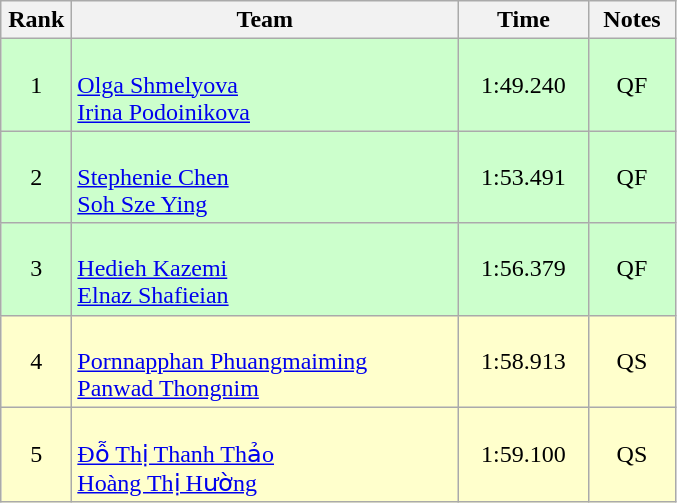<table class=wikitable style="text-align:center">
<tr>
<th width=40>Rank</th>
<th width=250>Team</th>
<th width=80>Time</th>
<th width=50>Notes</th>
</tr>
<tr bgcolor="ccffcc">
<td>1</td>
<td align=left><br><a href='#'>Olga Shmelyova</a><br><a href='#'>Irina Podoinikova</a></td>
<td>1:49.240</td>
<td>QF</td>
</tr>
<tr bgcolor="ccffcc">
<td>2</td>
<td align=left><br><a href='#'>Stephenie Chen</a><br><a href='#'>Soh Sze Ying</a></td>
<td>1:53.491</td>
<td>QF</td>
</tr>
<tr bgcolor="ccffcc">
<td>3</td>
<td align=left><br><a href='#'>Hedieh Kazemi</a><br><a href='#'>Elnaz Shafieian</a></td>
<td>1:56.379</td>
<td>QF</td>
</tr>
<tr bgcolor="ffffcc">
<td>4</td>
<td align=left><br><a href='#'>Pornnapphan Phuangmaiming</a><br><a href='#'>Panwad Thongnim</a></td>
<td>1:58.913</td>
<td>QS</td>
</tr>
<tr bgcolor="#ffffcc">
<td>5</td>
<td align=left><br><a href='#'>Đỗ Thị Thanh Thảo</a><br><a href='#'>Hoàng Thị Hường</a></td>
<td>1:59.100</td>
<td>QS</td>
</tr>
</table>
